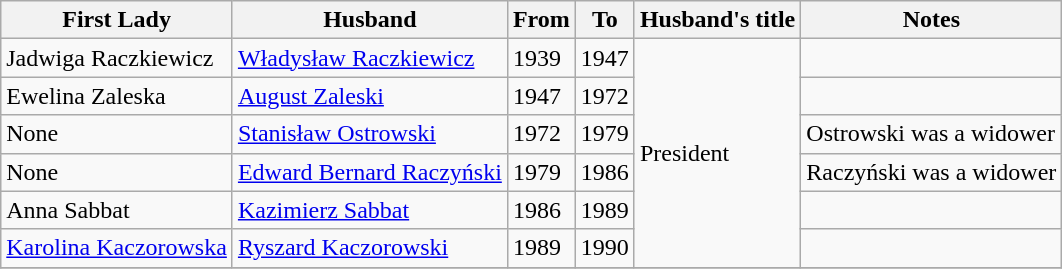<table class="wikitable">
<tr>
<th>First Lady</th>
<th>Husband</th>
<th>From</th>
<th>To</th>
<th>Husband's title</th>
<th>Notes</th>
</tr>
<tr>
<td>Jadwiga Raczkiewicz</td>
<td><a href='#'>Władysław Raczkiewicz</a></td>
<td>1939</td>
<td>1947</td>
<td rowspan="6">President</td>
<td></td>
</tr>
<tr>
<td>Ewelina Zaleska</td>
<td><a href='#'>August Zaleski</a></td>
<td>1947</td>
<td>1972</td>
<td></td>
</tr>
<tr>
<td>None</td>
<td><a href='#'>Stanisław Ostrowski</a></td>
<td>1972</td>
<td>1979</td>
<td>Ostrowski was a widower</td>
</tr>
<tr>
<td>None</td>
<td><a href='#'>Edward Bernard Raczyński</a></td>
<td>1979</td>
<td>1986</td>
<td>Raczyński was a widower</td>
</tr>
<tr>
<td>Anna Sabbat</td>
<td><a href='#'>Kazimierz Sabbat</a></td>
<td>1986</td>
<td>1989</td>
<td></td>
</tr>
<tr>
<td><a href='#'>Karolina Kaczorowska</a></td>
<td><a href='#'>Ryszard Kaczorowski</a></td>
<td>1989</td>
<td>1990</td>
<td></td>
</tr>
<tr>
</tr>
</table>
